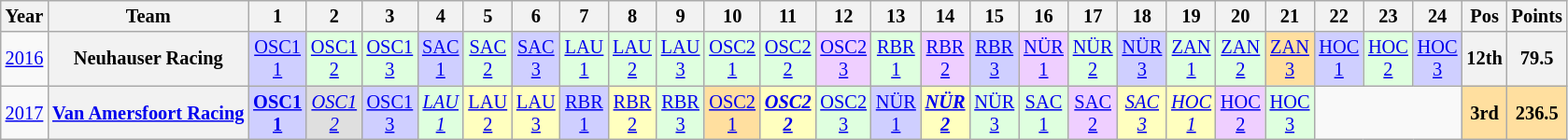<table class="wikitable" style="text-align:center; font-size:85%">
<tr>
<th>Year</th>
<th>Team</th>
<th>1</th>
<th>2</th>
<th>3</th>
<th>4</th>
<th>5</th>
<th>6</th>
<th>7</th>
<th>8</th>
<th>9</th>
<th>10</th>
<th>11</th>
<th>12</th>
<th>13</th>
<th>14</th>
<th>15</th>
<th>16</th>
<th>17</th>
<th>18</th>
<th>19</th>
<th>20</th>
<th>21</th>
<th>22</th>
<th>23</th>
<th>24</th>
<th>Pos</th>
<th>Points</th>
</tr>
<tr>
<td><a href='#'>2016</a></td>
<th nowrap>Neuhauser Racing</th>
<td style="background:#CFCFFF;"><a href='#'>OSC1<br>1</a><br></td>
<td style="background:#DFFFDF;"><a href='#'>OSC1<br>2</a><br></td>
<td style="background:#DFFFDF;"><a href='#'>OSC1<br>3</a><br></td>
<td style="background:#CFCFFF;"><a href='#'>SAC<br>1</a><br></td>
<td style="background:#DFFFDF;"><a href='#'>SAC<br>2</a><br></td>
<td style="background:#CFCFFF;"><a href='#'>SAC<br>3</a><br></td>
<td style="background:#DFFFDF;"><a href='#'>LAU<br>1</a><br></td>
<td style="background:#DFFFDF;"><a href='#'>LAU<br>2</a><br></td>
<td style="background:#DFFFDF;"><a href='#'>LAU<br>3</a><br></td>
<td style="background:#DFFFDF;"><a href='#'>OSC2<br>1</a><br></td>
<td style="background:#DFFFDF;"><a href='#'>OSC2<br>2</a><br></td>
<td style="background:#EFCFFF;"><a href='#'>OSC2<br>3</a><br></td>
<td style="background:#DFFFDF;"><a href='#'>RBR<br>1</a><br></td>
<td style="background:#EFCFFF;"><a href='#'>RBR<br>2</a><br></td>
<td style="background:#CFCFFF;"><a href='#'>RBR<br>3</a><br></td>
<td style="background:#EFCFFF;"><a href='#'>NÜR<br>1</a><br></td>
<td style="background:#DFFFDF;"><a href='#'>NÜR<br>2</a><br></td>
<td style="background:#CFCFFF;"><a href='#'>NÜR<br>3</a><br></td>
<td style="background:#DFFFDF;"><a href='#'>ZAN<br>1</a><br></td>
<td style="background:#DFFFDF;"><a href='#'>ZAN<br>2</a><br></td>
<td style="background:#FFDF9F;"><a href='#'>ZAN<br>3</a><br></td>
<td style="background:#CFCFFF;"><a href='#'>HOC<br>1</a><br></td>
<td style="background:#DFFFDF;"><a href='#'>HOC<br>2</a><br></td>
<td style="background:#CFCFFF;"><a href='#'>HOC<br>3</a><br></td>
<th>12th</th>
<th>79.5</th>
</tr>
<tr>
<td><a href='#'>2017</a></td>
<th nowrap><a href='#'>Van Amersfoort Racing</a></th>
<td style="background:#CFCFFF;"><strong><a href='#'>OSC1<br>1</a></strong><br></td>
<td style="background:#DFDFDF;"><em><a href='#'>OSC1<br>2</a></em><br></td>
<td style="background:#CFCFFF;"><a href='#'>OSC1<br>3</a><br></td>
<td style="background:#DFFFDF;"><em><a href='#'>LAU<br>1</a></em><br></td>
<td style="background:#FFFFBF;"><a href='#'>LAU<br>2</a><br></td>
<td style="background:#FFFFBF;"><a href='#'>LAU<br>3</a><br></td>
<td style="background:#CFCFFF;"><a href='#'>RBR<br>1</a><br></td>
<td style="background:#FFFFBF;"><a href='#'>RBR<br>2</a><br></td>
<td style="background:#DFFFDF;"><a href='#'>RBR<br>3</a><br></td>
<td style="background:#FFDF9F;"><a href='#'>OSC2<br>1</a><br></td>
<td style="background:#FFFFBF;"><strong><em><a href='#'>OSC2<br>2</a></em></strong><br></td>
<td style="background:#DFFFDF;"><a href='#'>OSC2<br>3</a><br></td>
<td style="background:#CFCFFF;"><a href='#'>NÜR<br>1</a><br></td>
<td style="background:#FFFFBF;"><strong><em><a href='#'>NÜR<br>2</a></em></strong><br></td>
<td style="background:#DFFFDF;"><a href='#'>NÜR<br>3</a><br></td>
<td style="background:#DFFFDF;"><a href='#'>SAC<br>1</a><br></td>
<td style="background:#EFCFFF;"><a href='#'>SAC<br>2</a><br></td>
<td style="background:#FFFFBF;"><em><a href='#'>SAC<br>3</a></em><br></td>
<td style="background:#FFFFBF;"><em><a href='#'>HOC<br>1</a></em><br></td>
<td style="background:#EFCFFF;"><a href='#'>HOC<br>2</a><br></td>
<td style="background:#DFFFDF;"><a href='#'>HOC<br>3</a><br></td>
<td colspan=3></td>
<th style="background:#FFDF9F;">3rd</th>
<th style="background:#FFDF9F;">236.5</th>
</tr>
</table>
